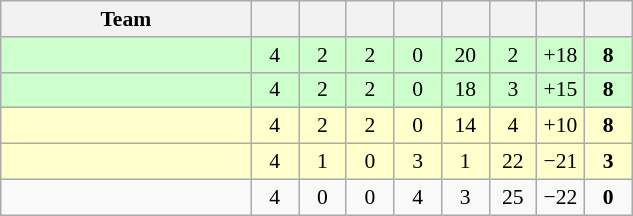<table class="wikitable" style="text-align: center; font-size:90% ">
<tr>
<th width=160>Team</th>
<th width=25></th>
<th width=25></th>
<th width=25></th>
<th width=25></th>
<th width=25></th>
<th width=25></th>
<th width=25></th>
<th width=25></th>
</tr>
<tr bgcolor=ccffcc>
<td align=left></td>
<td>4</td>
<td>2</td>
<td>2</td>
<td>0</td>
<td>20</td>
<td>2</td>
<td>+18</td>
<td><strong>8</strong></td>
</tr>
<tr bgcolor=ccffcc>
<td align=left></td>
<td>4</td>
<td>2</td>
<td>2</td>
<td>0</td>
<td>18</td>
<td>3</td>
<td>+15</td>
<td><strong>8</strong></td>
</tr>
<tr bgcolor=ffffcc>
<td align=left></td>
<td>4</td>
<td>2</td>
<td>2</td>
<td>0</td>
<td>14</td>
<td>4</td>
<td>+10</td>
<td><strong>8</strong></td>
</tr>
<tr bgcolor=ffffcc>
<td align=left></td>
<td>4</td>
<td>1</td>
<td>0</td>
<td>3</td>
<td>1</td>
<td>22</td>
<td>−21</td>
<td><strong>3</strong></td>
</tr>
<tr>
<td align=left></td>
<td>4</td>
<td>0</td>
<td>0</td>
<td>4</td>
<td>3</td>
<td>25</td>
<td>−22</td>
<td><strong>0</strong></td>
</tr>
</table>
